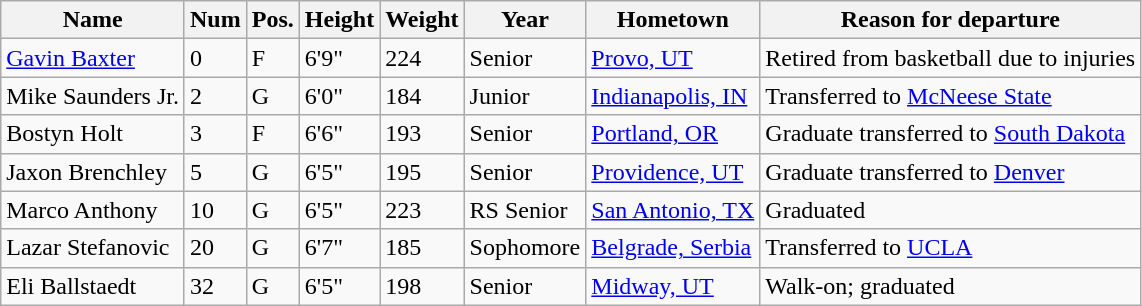<table class="wikitable sortable" style="font-size:100%;" border="1">
<tr>
<th>Name</th>
<th>Num</th>
<th>Pos.</th>
<th>Height</th>
<th>Weight</th>
<th>Year</th>
<th>Hometown</th>
<th class="unsortable">Reason for departure</th>
</tr>
<tr>
<td><a href='#'>Gavin Baxter</a></td>
<td>0</td>
<td>F</td>
<td>6'9"</td>
<td>224</td>
<td>Senior</td>
<td><a href='#'>Provo, UT</a></td>
<td>Retired from basketball due to injuries</td>
</tr>
<tr>
<td>Mike Saunders Jr.</td>
<td>2</td>
<td>G</td>
<td>6'0"</td>
<td>184</td>
<td>Junior</td>
<td><a href='#'>Indianapolis, IN</a></td>
<td>Transferred to <a href='#'>McNeese State</a></td>
</tr>
<tr>
<td>Bostyn Holt</td>
<td>3</td>
<td>F</td>
<td>6'6"</td>
<td>193</td>
<td>Senior</td>
<td><a href='#'>Portland, OR</a></td>
<td>Graduate transferred to <a href='#'>South Dakota</a></td>
</tr>
<tr>
<td>Jaxon Brenchley</td>
<td>5</td>
<td>G</td>
<td>6'5"</td>
<td>195</td>
<td>Senior</td>
<td><a href='#'>Providence, UT</a></td>
<td>Graduate transferred to <a href='#'>Denver</a></td>
</tr>
<tr>
<td>Marco Anthony</td>
<td>10</td>
<td>G</td>
<td>6'5"</td>
<td>223</td>
<td>RS Senior</td>
<td><a href='#'>San Antonio, TX</a></td>
<td>Graduated</td>
</tr>
<tr>
<td>Lazar Stefanovic</td>
<td>20</td>
<td>G</td>
<td>6'7"</td>
<td>185</td>
<td>Sophomore</td>
<td><a href='#'>Belgrade, Serbia</a></td>
<td>Transferred to <a href='#'>UCLA</a></td>
</tr>
<tr>
<td>Eli Ballstaedt</td>
<td>32</td>
<td>G</td>
<td>6'5"</td>
<td>198</td>
<td>Senior</td>
<td><a href='#'>Midway, UT</a></td>
<td>Walk-on; graduated</td>
</tr>
</table>
